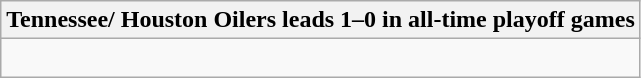<table class="wikitable collapsible collapsed">
<tr>
<th>Tennessee/ Houston Oilers leads 1–0 in all-time playoff games</th>
</tr>
<tr>
<td><br></td>
</tr>
</table>
